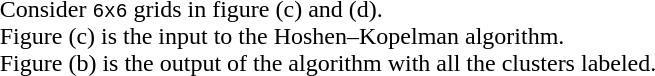<table style="margin: auto;">
<tr>
<td></td>
<td></td>
<td>Consider <code>6x6</code> grids in figure (c) and (d).<br> Figure (c) is the input to the Hoshen–Kopelman algorithm.<br> Figure (b) is the output of the algorithm with all the clusters labeled.</td>
</tr>
</table>
